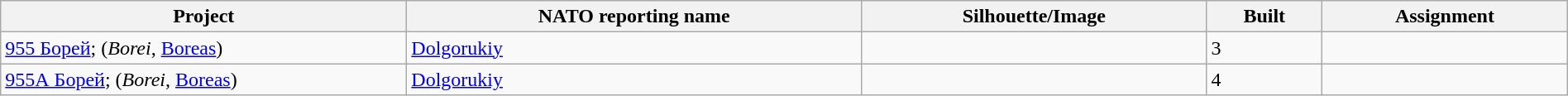<table class="wikitable" style="width:100%">
<tr>
<th style="width: 20em">Project</th>
<th>NATO reporting name</th>
<th>Silhouette/Image</th>
<th>Built</th>
<th>Assignment</th>
</tr>
<tr>
<td><a href='#'>955 Борей</a>; (<em>Borei</em>, <a href='#'>Boreas</a>)</td>
<td><a href='#'>Dolgorukiy</a></td>
<td></td>
<td>3</td>
<td></td>
</tr>
<tr>
<td><a href='#'>955А Борей</a>; (<em>Borei</em>, <a href='#'>Boreas</a>)</td>
<td><a href='#'>Dolgorukiy</a></td>
<td></td>
<td>4</td>
<td></td>
</tr>
</table>
